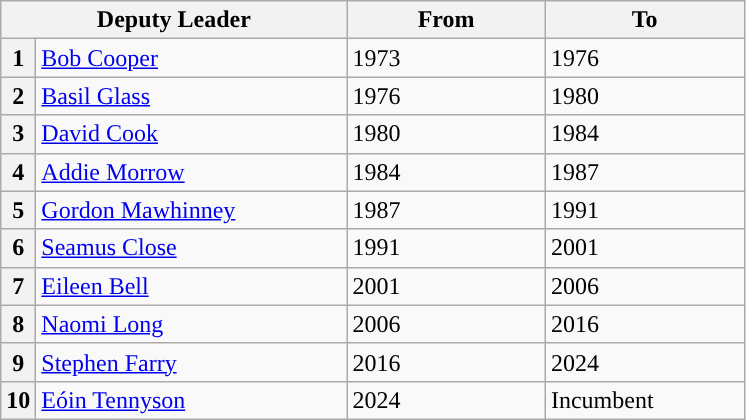<table class="wikitable">
<tr>
<th colspan=2>Deputy Leader</th>
<th>From</th>
<th>To</th>
</tr>
<tr>
<th style="background:">1</th>
<td style="width:200px;"><a href='#'>Bob Cooper</a></td>
<td style="width:125px;">1973</td>
<td style="width:125px;">1976</td>
</tr>
<tr>
<th style="background:">2</th>
<td><a href='#'>Basil Glass</a></td>
<td>1976</td>
<td>1980</td>
</tr>
<tr>
<th style="background:">3</th>
<td><a href='#'>David Cook</a></td>
<td>1980</td>
<td>1984</td>
</tr>
<tr>
<th style="background:">4</th>
<td><a href='#'>Addie Morrow</a></td>
<td>1984</td>
<td>1987</td>
</tr>
<tr>
<th style="background:">5</th>
<td><a href='#'>Gordon Mawhinney</a></td>
<td>1987</td>
<td>1991</td>
</tr>
<tr>
<th style="background:">6</th>
<td><a href='#'>Seamus Close</a></td>
<td>1991</td>
<td>2001</td>
</tr>
<tr>
<th style="background:">7</th>
<td><a href='#'>Eileen Bell</a></td>
<td>2001</td>
<td>2006</td>
</tr>
<tr>
<th style="background:">8</th>
<td><a href='#'>Naomi Long</a></td>
<td>2006</td>
<td>2016</td>
</tr>
<tr>
<th style="background:">9</th>
<td><a href='#'>Stephen Farry</a></td>
<td>2016</td>
<td>2024</td>
</tr>
<tr>
<th style="background:">10</th>
<td><a href='#'>Eóin Tennyson</a></td>
<td>2024</td>
<td>Incumbent</td>
</tr>
</table>
